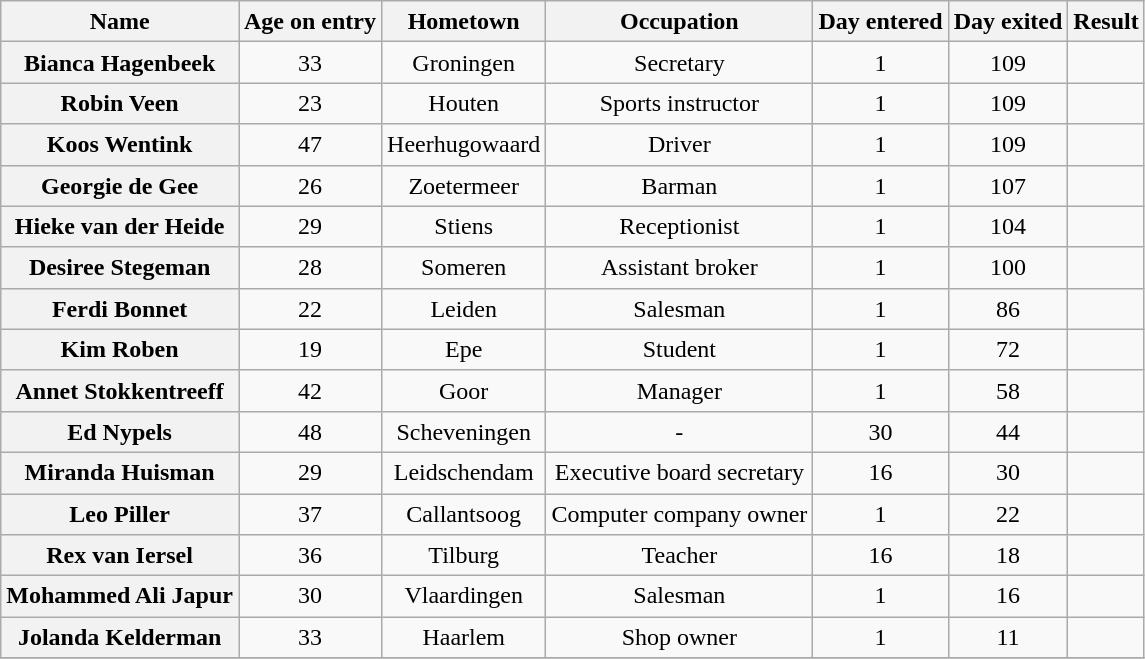<table class="wikitable sortable" style="text-align:left; line-height:20px; width:auto;">
<tr>
<th>Name</th>
<th>Age on entry</th>
<th>Hometown</th>
<th>Occupation</th>
<th>Day entered</th>
<th>Day exited</th>
<th>Result</th>
</tr>
<tr>
<th>Bianca Hagenbeek</th>
<td align="center">33</td>
<td align="center">Groningen</td>
<td align="center">Secretary</td>
<td align="center">1</td>
<td align="center">109</td>
<td></td>
</tr>
<tr>
<th>Robin Veen</th>
<td align="center">23</td>
<td align="center">Houten</td>
<td align="center">Sports instructor</td>
<td align="center">1</td>
<td align="center">109</td>
<td></td>
</tr>
<tr>
<th>Koos Wentink</th>
<td align="center">47</td>
<td align="center">Heerhugowaard</td>
<td align="center">Driver</td>
<td align="center">1</td>
<td align="center">109</td>
<td></td>
</tr>
<tr>
<th>Georgie de Gee</th>
<td align="center">26</td>
<td align="center">Zoetermeer</td>
<td align="center">Barman</td>
<td align="center">1</td>
<td align="center">107</td>
<td></td>
</tr>
<tr>
<th>Hieke van der Heide</th>
<td align="center">29</td>
<td align="center">Stiens</td>
<td align="center">Receptionist</td>
<td align="center">1</td>
<td align="center">104</td>
<td></td>
</tr>
<tr>
<th>Desiree Stegeman</th>
<td align="center">28</td>
<td align="center">Someren</td>
<td align="center">Assistant broker</td>
<td align="center">1</td>
<td align="center">100</td>
<td></td>
</tr>
<tr>
<th>Ferdi Bonnet</th>
<td align="center">22</td>
<td align="center">Leiden</td>
<td align="center">Salesman</td>
<td align="center">1</td>
<td align="center">86</td>
<td></td>
</tr>
<tr>
<th>Kim Roben</th>
<td align="center">19</td>
<td align="center">Epe</td>
<td align="center">Student</td>
<td align="center">1</td>
<td align="center">72</td>
<td></td>
</tr>
<tr>
<th>Annet Stokkentreeff</th>
<td align="center">42</td>
<td align="center">Goor</td>
<td align="center">Manager</td>
<td align="center">1</td>
<td align="center">58</td>
<td></td>
</tr>
<tr>
<th>Ed Nypels</th>
<td align="center">48</td>
<td align="center">Scheveningen</td>
<td align="center">-</td>
<td align="center">30</td>
<td align="center">44</td>
<td></td>
</tr>
<tr>
<th>Miranda Huisman</th>
<td align="center">29</td>
<td align="center">Leidschendam</td>
<td align="center">Executive board secretary</td>
<td align="center">16</td>
<td align="center">30</td>
<td></td>
</tr>
<tr>
<th>Leo Piller</th>
<td align="center">37</td>
<td align="center">Callantsoog</td>
<td align="center">Computer company owner</td>
<td align="center">1</td>
<td align="center">22</td>
<td></td>
</tr>
<tr>
<th>Rex van Iersel</th>
<td align="center">36</td>
<td align="center">Tilburg</td>
<td align="center">Teacher</td>
<td align="center">16</td>
<td align="center">18</td>
<td></td>
</tr>
<tr>
<th>Mohammed Ali Japur</th>
<td align="center">30</td>
<td align="center">Vlaardingen</td>
<td align="center">Salesman</td>
<td align="center">1</td>
<td align="center">16</td>
<td></td>
</tr>
<tr>
<th>Jolanda Kelderman</th>
<td align="center">33</td>
<td align="center">Haarlem</td>
<td align="center">Shop owner</td>
<td align="center">1</td>
<td align="center">11</td>
<td></td>
</tr>
<tr>
</tr>
</table>
